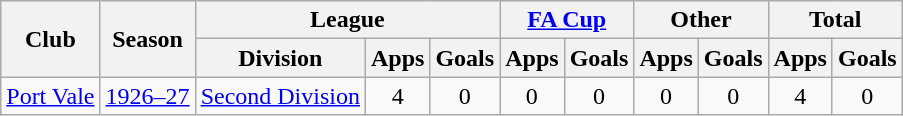<table class="wikitable" style="text-align:center">
<tr>
<th rowspan="2">Club</th>
<th rowspan="2">Season</th>
<th colspan="3">League</th>
<th colspan="2"><a href='#'>FA Cup</a></th>
<th colspan="2">Other</th>
<th colspan="2">Total</th>
</tr>
<tr>
<th>Division</th>
<th>Apps</th>
<th>Goals</th>
<th>Apps</th>
<th>Goals</th>
<th>Apps</th>
<th>Goals</th>
<th>Apps</th>
<th>Goals</th>
</tr>
<tr>
<td><a href='#'>Port Vale</a></td>
<td><a href='#'>1926–27</a></td>
<td><a href='#'>Second Division</a></td>
<td>4</td>
<td>0</td>
<td>0</td>
<td>0</td>
<td>0</td>
<td>0</td>
<td>4</td>
<td>0</td>
</tr>
</table>
